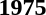<table>
<tr>
<td><strong>1975</strong><br></td>
</tr>
</table>
